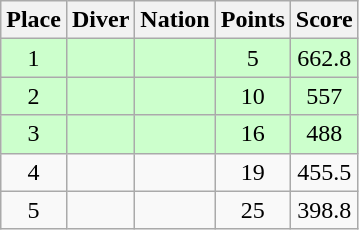<table class="wikitable sortable" style="text-align:center">
<tr>
<th>Place</th>
<th>Diver</th>
<th>Nation</th>
<th>Points</th>
<th>Score</th>
</tr>
<tr style="background:#cfc;">
<td>1</td>
<td align=left></td>
<td align=left></td>
<td>5</td>
<td>662.8</td>
</tr>
<tr style="background:#cfc;">
<td>2</td>
<td align=left></td>
<td align=left></td>
<td>10</td>
<td>557</td>
</tr>
<tr style="background:#cfc;">
<td>3</td>
<td align=left></td>
<td align=left></td>
<td>16</td>
<td>488</td>
</tr>
<tr>
<td>4</td>
<td align=left></td>
<td align=left></td>
<td>19</td>
<td>455.5</td>
</tr>
<tr>
<td>5</td>
<td align=left></td>
<td align=left></td>
<td>25</td>
<td>398.8</td>
</tr>
</table>
